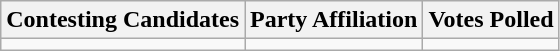<table class="wikitable sortable">
<tr>
<th>Contesting Candidates</th>
<th>Party Affiliation</th>
<th>Votes Polled</th>
</tr>
<tr>
<td></td>
<td></td>
<td></td>
</tr>
</table>
